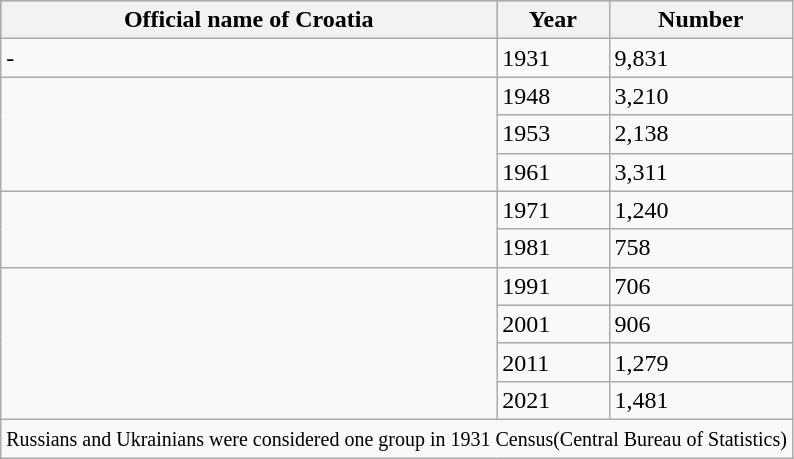<table class="wikitable sortable">
<tr bgcolor=#B0C4DE>
<th>Official name of Croatia</th>
<th>Year</th>
<th>Number</th>
</tr>
<tr>
<td>-</td>
<td>1931</td>
<td>9,831</td>
</tr>
<tr>
<td rowspan="3"></td>
<td>1948</td>
<td>3,210</td>
</tr>
<tr>
<td>1953</td>
<td>2,138</td>
</tr>
<tr>
<td>1961</td>
<td>3,311</td>
</tr>
<tr>
<td rowspan="2"></td>
<td>1971</td>
<td>1,240</td>
</tr>
<tr>
<td>1981</td>
<td>758</td>
</tr>
<tr>
<td rowspan="4"></td>
<td>1991</td>
<td>706</td>
</tr>
<tr>
<td>2001</td>
<td>906</td>
</tr>
<tr>
<td>2011</td>
<td>1,279</td>
</tr>
<tr>
<td>2021</td>
<td>1,481</td>
</tr>
<tr>
<td colspan=3><small> Russians and Ukrainians were considered one group in 1931 Census</small><small>(Central Bureau of Statistics)</small></td>
</tr>
</table>
